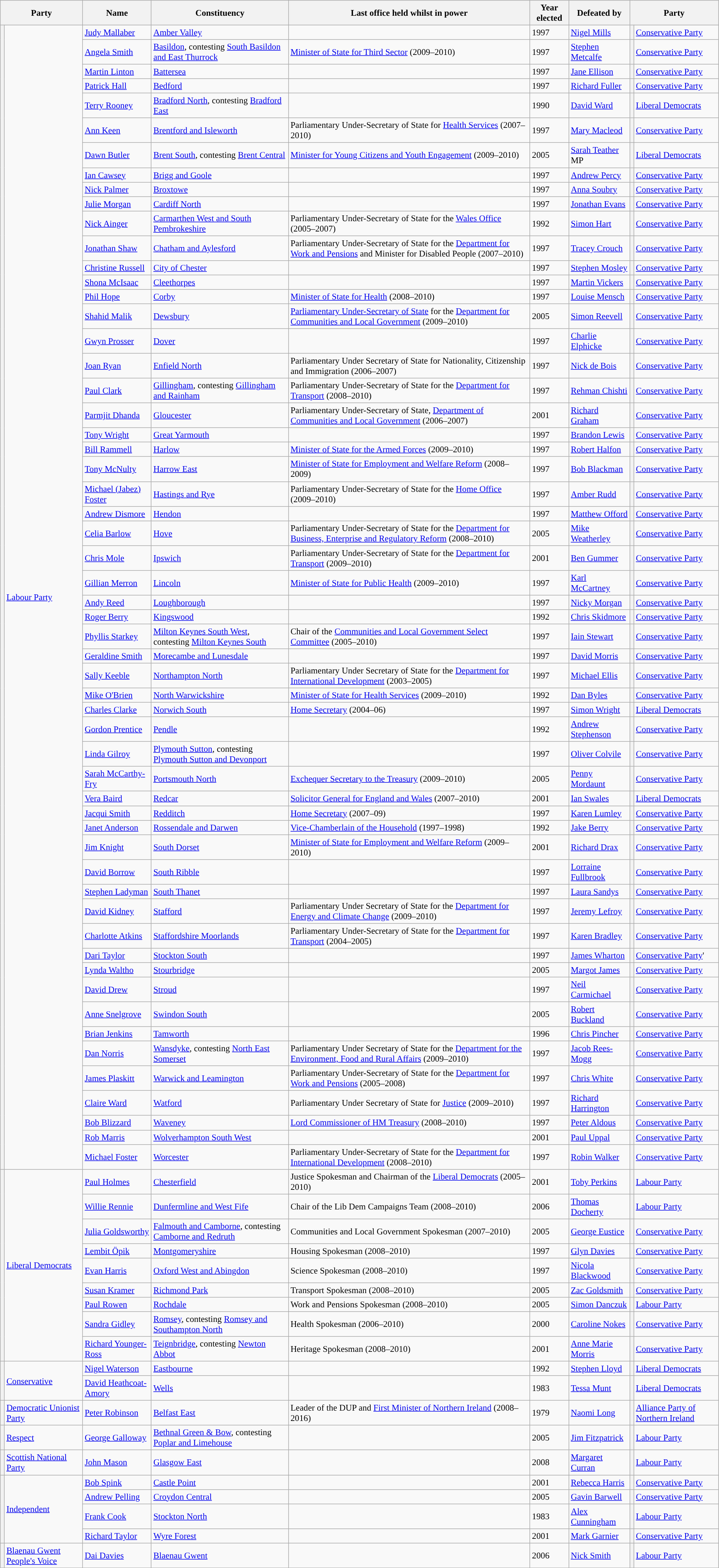<table class="wikitable sortable" style="font-size: 95%;">
<tr>
<th colspan=2>Party</th>
<th>Name</th>
<th>Constituency</th>
<th>Last office held whilst in power</th>
<th>Year elected</th>
<th>Defeated by</th>
<th colspan=2>Party</th>
</tr>
<tr>
<th rowspan=57 style="background-color: "></th>
<td rowspan=57><a href='#'>Labour Party</a></td>
<td><a href='#'>Judy Mallaber</a></td>
<td><a href='#'>Amber Valley</a></td>
<td></td>
<td>1997</td>
<td><a href='#'>Nigel Mills</a></td>
<th rowspan=1 style="background-color: "></th>
<td rowspan=1><a href='#'>Conservative Party</a></td>
</tr>
<tr>
<td><a href='#'>Angela Smith</a></td>
<td><a href='#'>Basildon</a>, contesting <a href='#'>South Basildon and East Thurrock</a></td>
<td><a href='#'>Minister of State for Third Sector</a> (2009–2010)</td>
<td>1997</td>
<td><a href='#'>Stephen Metcalfe</a></td>
<th rowspan=1 style="background-color: "></th>
<td rowspan=1><a href='#'>Conservative Party</a></td>
</tr>
<tr>
<td><a href='#'>Martin Linton</a></td>
<td><a href='#'>Battersea</a></td>
<td></td>
<td>1997</td>
<td><a href='#'>Jane Ellison</a></td>
<th rowspan=1 style="background-color: "></th>
<td rowspan=1><a href='#'>Conservative Party</a></td>
</tr>
<tr>
<td><a href='#'>Patrick Hall</a></td>
<td><a href='#'>Bedford</a></td>
<td></td>
<td>1997</td>
<td><a href='#'>Richard Fuller</a></td>
<th rowspan=1 style="background-color: "></th>
<td rowspan=1><a href='#'>Conservative Party</a></td>
</tr>
<tr>
<td><a href='#'>Terry Rooney</a></td>
<td><a href='#'>Bradford North</a>, contesting <a href='#'>Bradford East</a></td>
<td></td>
<td>1990</td>
<td><a href='#'>David Ward</a></td>
<th rowspan=1 style="background-color: "></th>
<td rowspan=1><a href='#'>Liberal Democrats</a></td>
</tr>
<tr>
<td><a href='#'>Ann Keen</a></td>
<td><a href='#'>Brentford and Isleworth</a></td>
<td>Parliamentary Under-Secretary of State for <a href='#'>Health Services</a> (2007–2010)</td>
<td>1997</td>
<td><a href='#'>Mary Macleod</a></td>
<th rowspan=1 style="background-color: "></th>
<td rowspan=1><a href='#'>Conservative Party</a></td>
</tr>
<tr>
<td><a href='#'>Dawn Butler</a></td>
<td><a href='#'>Brent South</a>, contesting <a href='#'>Brent Central</a></td>
<td><a href='#'>Minister for Young Citizens and Youth Engagement</a> (2009–2010)</td>
<td>2005</td>
<td><a href='#'>Sarah Teather</a> MP</td>
<th rowspan=1 style="background-color: "></th>
<td rowspan=1><a href='#'>Liberal Democrats</a></td>
</tr>
<tr>
<td><a href='#'>Ian Cawsey</a></td>
<td><a href='#'>Brigg and Goole</a></td>
<td></td>
<td>1997</td>
<td><a href='#'>Andrew Percy</a></td>
<th rowspan=1 style="background-color: "></th>
<td rowspan=1><a href='#'>Conservative Party</a></td>
</tr>
<tr>
<td><a href='#'>Nick Palmer</a></td>
<td><a href='#'>Broxtowe</a></td>
<td></td>
<td>1997</td>
<td><a href='#'>Anna Soubry</a></td>
<th rowspan=1 style="background-color: "></th>
<td rowspan=1><a href='#'>Conservative Party</a></td>
</tr>
<tr>
<td><a href='#'>Julie Morgan</a></td>
<td><a href='#'>Cardiff North</a></td>
<td></td>
<td>1997</td>
<td><a href='#'>Jonathan Evans</a></td>
<th rowspan=1 style="background-color: "></th>
<td rowspan=1><a href='#'>Conservative Party</a></td>
</tr>
<tr>
<td><a href='#'>Nick Ainger</a></td>
<td><a href='#'>Carmarthen West and South Pembrokeshire</a></td>
<td>Parliamentary Under-Secretary of State for the <a href='#'>Wales Office</a> (2005–2007)</td>
<td>1992</td>
<td><a href='#'>Simon Hart</a></td>
<th rowspan=1 style="background-color: "></th>
<td rowspan=1><a href='#'>Conservative Party</a></td>
</tr>
<tr>
<td><a href='#'>Jonathan Shaw</a></td>
<td><a href='#'>Chatham and Aylesford</a></td>
<td>Parliamentary Under-Secretary of State for the <a href='#'>Department for Work and Pensions</a> and Minister for Disabled People (2007–2010)</td>
<td>1997</td>
<td><a href='#'>Tracey Crouch</a></td>
<th rowspan=1 style="background-color: "></th>
<td rowspan=1><a href='#'>Conservative Party</a></td>
</tr>
<tr>
<td><a href='#'>Christine Russell</a></td>
<td><a href='#'>City of Chester</a></td>
<td></td>
<td>1997</td>
<td><a href='#'>Stephen Mosley</a></td>
<th rowspan=1 style="background-color: "></th>
<td rowspan=1><a href='#'>Conservative Party</a></td>
</tr>
<tr>
<td><a href='#'>Shona McIsaac</a></td>
<td><a href='#'>Cleethorpes</a></td>
<td></td>
<td>1997</td>
<td><a href='#'>Martin Vickers</a></td>
<th rowspan=1 style="background-color: "></th>
<td rowspan=1><a href='#'>Conservative Party</a></td>
</tr>
<tr>
<td><a href='#'>Phil Hope</a></td>
<td><a href='#'>Corby</a></td>
<td><a href='#'>Minister of State for Health</a> (2008–2010)</td>
<td>1997</td>
<td><a href='#'>Louise Mensch</a></td>
<th rowspan=1 style="background-color: "></th>
<td rowspan=1><a href='#'>Conservative Party</a></td>
</tr>
<tr>
<td><a href='#'>Shahid Malik</a></td>
<td><a href='#'>Dewsbury</a></td>
<td><a href='#'>Parliamentary Under-Secretary of State</a> for the <a href='#'>Department for Communities and Local Government</a> (2009–2010)</td>
<td>2005</td>
<td><a href='#'>Simon Reevell</a></td>
<th rowspan=1 style="background-color: "></th>
<td rowspan=1><a href='#'>Conservative Party</a></td>
</tr>
<tr>
<td><a href='#'>Gwyn Prosser</a></td>
<td><a href='#'>Dover</a></td>
<td></td>
<td>1997</td>
<td><a href='#'>Charlie Elphicke</a></td>
<th rowspan=1 style="background-color: "></th>
<td rowspan=1><a href='#'>Conservative Party</a></td>
</tr>
<tr>
<td><a href='#'>Joan Ryan</a></td>
<td><a href='#'>Enfield North</a></td>
<td>Parliamentary Under Secretary of State for Nationality, Citizenship and Immigration (2006–2007)</td>
<td>1997</td>
<td><a href='#'>Nick de Bois</a></td>
<th rowspan=1 style="background-color: "></th>
<td rowspan=1><a href='#'>Conservative Party</a></td>
</tr>
<tr>
<td><a href='#'>Paul Clark</a></td>
<td><a href='#'>Gillingham</a>, contesting <a href='#'>Gillingham and Rainham</a></td>
<td>Parliamentary Under-Secretary of State for the <a href='#'>Department for Transport</a> (2008–2010)</td>
<td>1997</td>
<td><a href='#'>Rehman Chishti</a></td>
<th rowspan=1 style="background-color: "></th>
<td rowspan=1><a href='#'>Conservative Party</a></td>
</tr>
<tr>
<td><a href='#'>Parmjit Dhanda</a></td>
<td><a href='#'>Gloucester</a></td>
<td>Parliamentary Under-Secretary of State, <a href='#'>Department of Communities and Local Government</a> (2006–2007)</td>
<td>2001</td>
<td><a href='#'>Richard Graham</a></td>
<th rowspan=1 style="background-color: "></th>
<td rowspan=1><a href='#'>Conservative Party</a></td>
</tr>
<tr>
<td><a href='#'>Tony Wright</a></td>
<td><a href='#'>Great Yarmouth</a></td>
<td></td>
<td>1997</td>
<td><a href='#'>Brandon Lewis</a></td>
<th rowspan=1 style="background-color: "></th>
<td rowspan=1><a href='#'>Conservative Party</a></td>
</tr>
<tr>
<td><a href='#'>Bill Rammell</a></td>
<td><a href='#'>Harlow</a></td>
<td><a href='#'>Minister of State for the Armed Forces</a> (2009–2010)</td>
<td>1997</td>
<td><a href='#'>Robert Halfon</a></td>
<th rowspan=1 style="background-color: "></th>
<td rowspan=1><a href='#'>Conservative Party</a></td>
</tr>
<tr>
<td><a href='#'>Tony McNulty</a></td>
<td><a href='#'>Harrow East</a></td>
<td><a href='#'>Minister of State for Employment and Welfare Reform</a> (2008–2009)</td>
<td>1997</td>
<td><a href='#'>Bob Blackman</a></td>
<th rowspan=1 style="background-color: "></th>
<td rowspan=1><a href='#'>Conservative Party</a></td>
</tr>
<tr>
<td><a href='#'>Michael (Jabez) Foster</a></td>
<td><a href='#'>Hastings and Rye</a></td>
<td>Parliamentary Under-Secretary of State for the <a href='#'>Home Office</a> (2009–2010)</td>
<td>1997</td>
<td><a href='#'>Amber Rudd</a></td>
<th rowspan=1 style="background-color: "></th>
<td rowspan=1><a href='#'>Conservative Party</a></td>
</tr>
<tr>
<td><a href='#'>Andrew Dismore</a></td>
<td><a href='#'>Hendon</a></td>
<td></td>
<td>1997</td>
<td><a href='#'>Matthew Offord</a></td>
<th rowspan=1 style="background-color: "></th>
<td rowspan=1><a href='#'>Conservative Party</a></td>
</tr>
<tr>
<td><a href='#'>Celia Barlow</a></td>
<td><a href='#'>Hove</a></td>
<td>Parliamentary Under-Secretary of State for the <a href='#'>Department for Business, Enterprise and Regulatory Reform</a> (2008–2010)</td>
<td>2005</td>
<td><a href='#'>Mike Weatherley</a></td>
<th rowspan=1 style="background-color: "></th>
<td rowspan=1><a href='#'>Conservative Party</a></td>
</tr>
<tr>
<td><a href='#'>Chris Mole</a></td>
<td><a href='#'>Ipswich</a></td>
<td>Parliamentary Under-Secretary of State for the <a href='#'>Department for Transport</a> (2009–2010)</td>
<td>2001</td>
<td><a href='#'>Ben Gummer</a></td>
<th rowspan=1 style="background-color: "></th>
<td rowspan=1><a href='#'>Conservative Party</a></td>
</tr>
<tr>
<td><a href='#'>Gillian Merron</a></td>
<td><a href='#'>Lincoln</a></td>
<td><a href='#'>Minister of State for Public Health</a> (2009–2010)</td>
<td>1997</td>
<td><a href='#'>Karl McCartney</a></td>
<th rowspan=1 style="background-color: "></th>
<td rowspan=1><a href='#'>Conservative Party</a></td>
</tr>
<tr>
<td><a href='#'>Andy Reed</a></td>
<td><a href='#'>Loughborough</a></td>
<td></td>
<td>1997</td>
<td><a href='#'>Nicky Morgan</a></td>
<th rowspan=1 style="background-color: "></th>
<td rowspan=1><a href='#'>Conservative Party</a></td>
</tr>
<tr>
<td><a href='#'>Roger Berry</a></td>
<td><a href='#'>Kingswood</a></td>
<td></td>
<td>1992</td>
<td><a href='#'>Chris Skidmore</a></td>
<th rowspan=1 style="background-color: "></th>
<td rowspan=1><a href='#'>Conservative Party</a></td>
</tr>
<tr>
<td><a href='#'>Phyllis Starkey</a></td>
<td><a href='#'>Milton Keynes South West</a>, contesting <a href='#'>Milton Keynes South</a></td>
<td>Chair of the <a href='#'>Communities and Local Government Select Committee</a> (2005–2010)</td>
<td>1997</td>
<td><a href='#'>Iain Stewart</a></td>
<th rowspan=1 style="background-color: "></th>
<td rowspan=1><a href='#'>Conservative Party</a></td>
</tr>
<tr>
<td><a href='#'>Geraldine Smith</a></td>
<td><a href='#'>Morecambe and Lunesdale</a></td>
<td></td>
<td>1997</td>
<td><a href='#'>David Morris</a></td>
<th rowspan=1 style="background-color: "></th>
<td rowspan=1><a href='#'>Conservative Party</a></td>
</tr>
<tr>
<td><a href='#'>Sally Keeble</a></td>
<td><a href='#'>Northampton North</a></td>
<td>Parliamentary Under Secretary of State for the <a href='#'>Department for International Development</a> (2003–2005)</td>
<td>1997</td>
<td><a href='#'>Michael Ellis</a></td>
<th rowspan=1 style="background-color: "></th>
<td rowspan=1><a href='#'>Conservative Party</a></td>
</tr>
<tr>
<td><a href='#'>Mike O'Brien</a></td>
<td><a href='#'>North Warwickshire</a></td>
<td><a href='#'>Minister of State for Health Services</a> (2009–2010)</td>
<td>1992</td>
<td><a href='#'>Dan Byles</a></td>
<th rowspan=1 style="background-color: "></th>
<td rowspan=1><a href='#'>Conservative Party</a></td>
</tr>
<tr>
<td><a href='#'>Charles Clarke</a></td>
<td><a href='#'>Norwich South</a></td>
<td><a href='#'>Home Secretary</a> (2004–06)</td>
<td>1997</td>
<td><a href='#'>Simon Wright</a></td>
<th rowspan=1 style="background-color: "></th>
<td rowspan=1><a href='#'>Liberal Democrats</a></td>
</tr>
<tr>
<td><a href='#'>Gordon Prentice</a></td>
<td><a href='#'>Pendle</a></td>
<td></td>
<td>1992</td>
<td><a href='#'>Andrew Stephenson</a></td>
<th rowspan=1 style="background-color: "></th>
<td rowspan=1><a href='#'>Conservative Party</a></td>
</tr>
<tr>
<td><a href='#'>Linda Gilroy</a></td>
<td><a href='#'>Plymouth Sutton</a>, contesting <a href='#'>Plymouth Sutton and Devonport</a></td>
<td></td>
<td>1997</td>
<td><a href='#'>Oliver Colvile</a></td>
<th rowspan=1 style="background-color: "></th>
<td rowspan=1><a href='#'>Conservative Party</a></td>
</tr>
<tr>
<td><a href='#'>Sarah McCarthy-Fry</a></td>
<td><a href='#'>Portsmouth North</a></td>
<td><a href='#'>Exchequer Secretary to the Treasury</a> (2009–2010)</td>
<td>2005</td>
<td><a href='#'>Penny Mordaunt</a></td>
<th rowspan=1 style="background-color: "></th>
<td rowspan=1><a href='#'>Conservative Party</a></td>
</tr>
<tr>
<td><a href='#'>Vera Baird</a></td>
<td><a href='#'>Redcar</a></td>
<td><a href='#'>Solicitor General for England and Wales</a> (2007–2010)</td>
<td>2001</td>
<td><a href='#'>Ian Swales</a></td>
<th rowspan=1 style="background-color: "></th>
<td rowspan=1><a href='#'>Liberal Democrats</a></td>
</tr>
<tr>
<td><a href='#'>Jacqui Smith</a></td>
<td><a href='#'>Redditch</a></td>
<td><a href='#'>Home Secretary</a> (2007–09)</td>
<td>1997</td>
<td><a href='#'>Karen Lumley</a></td>
<th rowspan=1 style="background-color: "></th>
<td rowspan=1><a href='#'>Conservative Party</a></td>
</tr>
<tr>
<td><a href='#'>Janet Anderson</a></td>
<td><a href='#'>Rossendale and Darwen</a></td>
<td><a href='#'>Vice-Chamberlain of the Household</a> (1997–1998)</td>
<td>1992</td>
<td><a href='#'>Jake Berry</a></td>
<th rowspan=1 style="background-color: "></th>
<td rowspan=1><a href='#'>Conservative Party</a></td>
</tr>
<tr>
<td><a href='#'>Jim Knight</a></td>
<td><a href='#'>South Dorset</a></td>
<td><a href='#'>Minister of State for Employment and Welfare Reform</a> (2009–2010)</td>
<td>2001</td>
<td><a href='#'>Richard Drax</a></td>
<th rowspan=1 style="background-color: "></th>
<td rowspan=1><a href='#'>Conservative Party</a></td>
</tr>
<tr>
<td><a href='#'>David Borrow</a></td>
<td><a href='#'>South Ribble</a></td>
<td></td>
<td>1997</td>
<td><a href='#'>Lorraine Fullbrook</a></td>
<th rowspan=1 style="background-color: "></th>
<td rowspan=1><a href='#'>Conservative Party</a></td>
</tr>
<tr>
<td><a href='#'>Stephen Ladyman</a></td>
<td><a href='#'>South Thanet</a></td>
<td></td>
<td>1997</td>
<td><a href='#'>Laura Sandys</a></td>
<th rowspan=1 style="background-color: "></th>
<td rowspan=1><a href='#'>Conservative Party</a></td>
</tr>
<tr>
<td><a href='#'>David Kidney</a></td>
<td><a href='#'>Stafford</a></td>
<td>Parliamentary Under Secretary of State for the <a href='#'>Department for Energy and Climate Change</a> (2009–2010)</td>
<td>1997</td>
<td><a href='#'>Jeremy Lefroy</a></td>
<th rowspan=1 style="background-color: "></th>
<td rowspan=1><a href='#'>Conservative Party</a></td>
</tr>
<tr>
<td><a href='#'>Charlotte Atkins</a></td>
<td><a href='#'>Staffordshire Moorlands</a></td>
<td>Parliamentary Under-Secretary of State for the <a href='#'>Department for Transport</a> (2004–2005)</td>
<td>1997</td>
<td><a href='#'>Karen Bradley</a></td>
<th rowspan=1 style="background-color: "></th>
<td rowspan=1><a href='#'>Conservative Party</a></td>
</tr>
<tr>
<td><a href='#'>Dari Taylor</a></td>
<td><a href='#'>Stockton South</a></td>
<td></td>
<td>1997</td>
<td><a href='#'>James Wharton</a></td>
<th rowspan=1 style="background-color: "></th>
<td rowspan=1><a href='#'>Conservative Party</a>'</td>
</tr>
<tr>
<td><a href='#'>Lynda Waltho</a></td>
<td><a href='#'>Stourbridge</a></td>
<td></td>
<td>2005</td>
<td><a href='#'>Margot James</a></td>
<th rowspan=1 style="background-color: "></th>
<td rowspan=1><a href='#'>Conservative Party</a></td>
</tr>
<tr>
<td><a href='#'>David Drew</a></td>
<td><a href='#'>Stroud</a></td>
<td></td>
<td>1997</td>
<td><a href='#'>Neil Carmichael</a></td>
<th rowspan=1 style="background-color: "></th>
<td rowspan=1><a href='#'>Conservative Party</a></td>
</tr>
<tr>
<td><a href='#'>Anne Snelgrove</a></td>
<td><a href='#'>Swindon South</a></td>
<td></td>
<td>2005</td>
<td><a href='#'>Robert Buckland</a></td>
<th rowspan=1 style="background-color: "></th>
<td rowspan=1><a href='#'>Conservative Party</a></td>
</tr>
<tr>
<td><a href='#'>Brian Jenkins</a></td>
<td><a href='#'>Tamworth</a></td>
<td></td>
<td>1996</td>
<td><a href='#'>Chris Pincher</a></td>
<th rowspan=1 style="background-color: "></th>
<td rowspan=1><a href='#'>Conservative Party</a></td>
</tr>
<tr>
<td><a href='#'>Dan Norris</a></td>
<td><a href='#'>Wansdyke</a>, contesting <a href='#'>North East Somerset</a></td>
<td>Parliamentary Under Secretary of State for the <a href='#'>Department for the Environment, Food and Rural Affairs</a> (2009–2010)</td>
<td>1997</td>
<td><a href='#'>Jacob Rees-Mogg</a></td>
<th rowspan=1 style="background-color: "></th>
<td rowspan=1><a href='#'>Conservative Party</a></td>
</tr>
<tr>
<td><a href='#'>James Plaskitt</a></td>
<td><a href='#'>Warwick and Leamington</a></td>
<td>Parliamentary Under-Secretary of State for the <a href='#'>Department for Work and Pensions</a> (2005–2008)</td>
<td>1997</td>
<td><a href='#'>Chris White</a></td>
<th rowspan=1 style="background-color: "></th>
<td rowspan=1><a href='#'>Conservative Party</a></td>
</tr>
<tr>
<td><a href='#'>Claire Ward</a></td>
<td><a href='#'>Watford</a></td>
<td>Parliamentary Under Secretary of State for <a href='#'>Justice</a> (2009–2010)</td>
<td>1997</td>
<td><a href='#'>Richard Harrington</a></td>
<th rowspan=1 style="background-color: "></th>
<td rowspan=1><a href='#'>Conservative Party</a></td>
</tr>
<tr>
<td><a href='#'>Bob Blizzard</a></td>
<td><a href='#'>Waveney</a></td>
<td><a href='#'>Lord Commissioner of HM Treasury</a> (2008–2010)</td>
<td>1997</td>
<td><a href='#'>Peter Aldous</a></td>
<th rowspan=1 style="background-color: "></th>
<td rowspan=1><a href='#'>Conservative Party</a></td>
</tr>
<tr>
<td><a href='#'>Rob Marris</a></td>
<td><a href='#'>Wolverhampton South West</a></td>
<td></td>
<td>2001</td>
<td><a href='#'>Paul Uppal</a></td>
<th rowspan=1 style="background-color: "></th>
<td rowspan=1><a href='#'>Conservative Party</a></td>
</tr>
<tr>
<td><a href='#'>Michael Foster</a></td>
<td><a href='#'>Worcester</a></td>
<td>Parliamentary Under-Secretary of State for the <a href='#'>Department for International Development</a> (2008–2010)</td>
<td>1997</td>
<td><a href='#'>Robin Walker</a></td>
<th rowspan=1 style="background-color: "></th>
<td rowspan=1><a href='#'>Conservative Party</a></td>
</tr>
<tr>
<th rowspan=9 style="background-color: "></th>
<td rowspan=9><a href='#'>Liberal Democrats</a></td>
<td><a href='#'>Paul Holmes</a></td>
<td><a href='#'>Chesterfield</a></td>
<td>Justice Spokesman and Chairman of the <a href='#'>Liberal Democrats</a> (2005–2010)</td>
<td>2001</td>
<td><a href='#'>Toby Perkins</a></td>
<th rowspan=1 style="background-color: "></th>
<td rowspan=1><a href='#'>Labour Party</a></td>
</tr>
<tr>
<td><a href='#'>Willie Rennie</a></td>
<td><a href='#'>Dunfermline and West Fife</a></td>
<td>Chair of the Lib Dem Campaigns Team (2008–2010)</td>
<td>2006</td>
<td><a href='#'>Thomas Docherty</a></td>
<th rowspan=1 style="background-color: "></th>
<td rowspan=1><a href='#'>Labour Party</a></td>
</tr>
<tr>
<td><a href='#'>Julia Goldsworthy</a></td>
<td><a href='#'>Falmouth and Camborne</a>, contesting <a href='#'>Camborne and Redruth</a></td>
<td>Communities and Local Government Spokesman (2007–2010)</td>
<td>2005</td>
<td><a href='#'>George Eustice</a></td>
<th rowspan=1 style="background-color: "></th>
<td rowspan=1><a href='#'>Conservative Party</a></td>
</tr>
<tr>
<td><a href='#'>Lembit Öpik</a></td>
<td><a href='#'>Montgomeryshire</a></td>
<td>Housing Spokesman (2008–2010)</td>
<td>1997</td>
<td><a href='#'>Glyn Davies</a></td>
<th rowspan=1 style="background-color: "></th>
<td rowspan=1><a href='#'>Conservative Party</a></td>
</tr>
<tr>
<td><a href='#'>Evan Harris</a></td>
<td><a href='#'>Oxford West and Abingdon</a></td>
<td>Science Spokesman (2008–2010)</td>
<td>1997</td>
<td><a href='#'>Nicola Blackwood</a></td>
<th rowspan=1 style="background-color: "></th>
<td rowspan=1><a href='#'>Conservative Party</a></td>
</tr>
<tr>
<td><a href='#'>Susan Kramer</a></td>
<td><a href='#'>Richmond Park</a></td>
<td>Transport Spokesman (2008–2010)</td>
<td>2005</td>
<td><a href='#'>Zac Goldsmith</a></td>
<th rowspan=1 style="background-color: "></th>
<td rowspan=1><a href='#'>Conservative Party</a></td>
</tr>
<tr>
<td><a href='#'>Paul Rowen</a></td>
<td><a href='#'>Rochdale</a></td>
<td>Work and Pensions Spokesman (2008–2010)</td>
<td>2005</td>
<td><a href='#'>Simon Danczuk</a></td>
<th rowspan=1 style="background-color: "></th>
<td rowspan=1><a href='#'>Labour Party</a></td>
</tr>
<tr>
<td><a href='#'>Sandra Gidley</a></td>
<td><a href='#'>Romsey</a>, contesting <a href='#'>Romsey and Southampton North</a></td>
<td>Health Spokesman (2006–2010)</td>
<td>2000</td>
<td><a href='#'>Caroline Nokes</a></td>
<th rowspan=1 style="background-color: "></th>
<td rowspan=1><a href='#'>Conservative Party</a></td>
</tr>
<tr>
<td><a href='#'>Richard Younger-Ross</a></td>
<td><a href='#'>Teignbridge</a>, contesting <a href='#'>Newton Abbot</a></td>
<td>Heritage Spokesman (2008–2010)</td>
<td>2001</td>
<td><a href='#'>Anne Marie Morris</a></td>
<th rowspan=1 style="background-color: "></th>
<td rowspan=1><a href='#'>Conservative Party</a></td>
</tr>
<tr>
<th rowspan=2 style="background-color: "></th>
<td rowspan=2><a href='#'>Conservative</a></td>
<td><a href='#'>Nigel Waterson</a></td>
<td><a href='#'>Eastbourne</a></td>
<td></td>
<td>1992</td>
<td><a href='#'>Stephen Lloyd</a></td>
<th rowspan=1 style="background-color: "></th>
<td rowspan=1><a href='#'>Liberal Democrats</a></td>
</tr>
<tr>
<td><a href='#'>David Heathcoat-Amory</a></td>
<td><a href='#'>Wells</a></td>
<td></td>
<td>1983</td>
<td><a href='#'>Tessa Munt</a></td>
<th rowspan=1 style="background-color: "></th>
<td rowspan=1><a href='#'>Liberal Democrats</a></td>
</tr>
<tr>
<th style="background-color: "></th>
<td><a href='#'>Democratic Unionist Party</a></td>
<td><a href='#'>Peter Robinson</a></td>
<td><a href='#'>Belfast East</a></td>
<td>Leader of the DUP and <a href='#'>First Minister of Northern Ireland</a> (2008–2016)</td>
<td>1979</td>
<td><a href='#'>Naomi Long</a></td>
<th rowspan=1 style="background-color: "></th>
<td rowspan=1><a href='#'>Alliance Party of Northern Ireland</a></td>
</tr>
<tr>
<th style="background-color: "></th>
<td><a href='#'>Respect</a></td>
<td><a href='#'>George Galloway</a></td>
<td><a href='#'>Bethnal Green & Bow</a>, contesting <a href='#'>Poplar and Limehouse</a></td>
<td></td>
<td>2005</td>
<td><a href='#'>Jim Fitzpatrick</a></td>
<th rowspan=1 style="background-color: "></th>
<td rowspan=1><a href='#'>Labour Party</a></td>
</tr>
<tr>
<th style="background-color: "></th>
<td><a href='#'>Scottish National Party</a></td>
<td><a href='#'>John Mason</a></td>
<td><a href='#'>Glasgow East</a></td>
<td></td>
<td>2008</td>
<td><a href='#'>Margaret Curran</a></td>
<th rowspan=1 style="background-color: "></th>
<td rowspan=1><a href='#'>Labour Party</a></td>
</tr>
<tr>
<th rowspan=4 style="background-color: "></th>
<td rowspan=4><a href='#'>Independent</a></td>
<td><a href='#'>Bob Spink</a></td>
<td><a href='#'>Castle Point</a></td>
<td></td>
<td>2001</td>
<td><a href='#'>Rebecca Harris</a></td>
<th rowspan=1 style="background-color: "></th>
<td rowspan=1><a href='#'>Conservative Party</a></td>
</tr>
<tr>
<td><a href='#'>Andrew Pelling</a></td>
<td><a href='#'>Croydon Central</a></td>
<td></td>
<td>2005</td>
<td><a href='#'>Gavin Barwell</a></td>
<th rowspan=1 style="background-color: "></th>
<td rowspan=1><a href='#'>Conservative Party</a></td>
</tr>
<tr>
<td><a href='#'>Frank Cook</a></td>
<td><a href='#'>Stockton North</a></td>
<td></td>
<td>1983</td>
<td><a href='#'>Alex Cunningham</a></td>
<th rowspan=1 style="background-color: "></th>
<td rowspan=1><a href='#'>Labour Party</a></td>
</tr>
<tr>
<td><a href='#'>Richard Taylor</a></td>
<td><a href='#'>Wyre Forest</a></td>
<td></td>
<td>2001</td>
<td><a href='#'>Mark Garnier</a></td>
<th rowspan=1 style="background-color: "></th>
<td rowspan=1><a href='#'>Conservative Party</a></td>
</tr>
<tr>
<th rowspan=1 style="background-color: "></th>
<td><a href='#'>Blaenau Gwent People's Voice</a></td>
<td><a href='#'>Dai Davies</a></td>
<td><a href='#'>Blaenau Gwent</a></td>
<td></td>
<td>2006</td>
<td><a href='#'>Nick Smith</a></td>
<th rowspan=1 style="background-color: "></th>
<td rowspan=1><a href='#'>Labour Party</a></td>
</tr>
</table>
